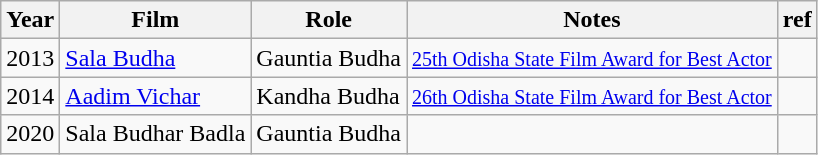<table class="wikitable">
<tr>
<th>Year</th>
<th>Film</th>
<th>Role</th>
<th>Notes</th>
<th>ref</th>
</tr>
<tr>
<td>2013</td>
<td><a href='#'>Sala Budha</a></td>
<td>Gauntia Budha</td>
<td><small><a href='#'>25th Odisha State Film Award for Best Actor</a></small></td>
<td><br></td>
</tr>
<tr>
<td>2014</td>
<td><a href='#'>Aadim Vichar</a></td>
<td>Kandha Budha</td>
<td><small><a href='#'>26th Odisha State Film Award for Best Actor</a></small></td>
<td></td>
</tr>
<tr>
<td>2020</td>
<td>Sala Budhar Badla</td>
<td>Gauntia Budha</td>
<td></td>
<td></td>
</tr>
</table>
